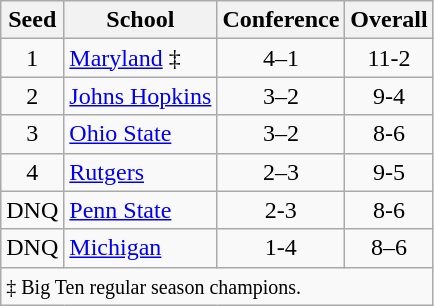<table class="wikitable" style="text-align:center">
<tr>
<th>Seed</th>
<th>School</th>
<th>Conference</th>
<th>Overall</th>
</tr>
<tr>
<td>1</td>
<td align=left><a href='#'>Maryland</a> ‡</td>
<td>4–1</td>
<td>11-2</td>
</tr>
<tr>
<td>2</td>
<td align=left><a href='#'>Johns Hopkins</a></td>
<td>3–2</td>
<td>9-4</td>
</tr>
<tr>
<td>3</td>
<td align=left><a href='#'>Ohio State</a></td>
<td>3–2</td>
<td>8-6</td>
</tr>
<tr>
<td>4</td>
<td align=left><a href='#'>Rutgers</a></td>
<td>2–3</td>
<td>9-5</td>
</tr>
<tr>
<td>DNQ</td>
<td align=left><a href='#'>Penn State</a></td>
<td>2-3</td>
<td>8-6</td>
</tr>
<tr>
<td>DNQ</td>
<td align=left><a href='#'>Michigan</a></td>
<td>1-4</td>
<td>8–6</td>
</tr>
<tr>
<td colspan=4 align=left><small>‡ Big Ten regular season champions.</small></td>
</tr>
</table>
